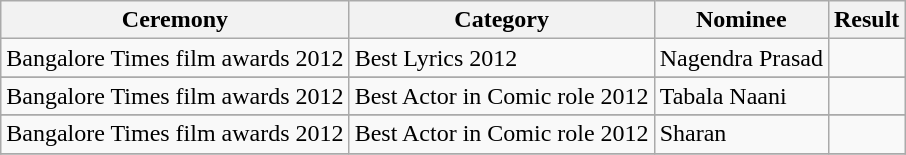<table class="wikitable">
<tr>
<th>Ceremony</th>
<th>Category</th>
<th>Nominee</th>
<th>Result</th>
</tr>
<tr>
<td rowspan="1">Bangalore Times film awards 2012</td>
<td>Best Lyrics 2012</td>
<td>Nagendra Prasad</td>
<td></td>
</tr>
<tr>
</tr>
<tr>
<td rowspan="1">Bangalore Times film awards 2012</td>
<td>Best Actor in Comic role 2012</td>
<td>Tabala Naani</td>
<td></td>
</tr>
<tr>
</tr>
<tr>
<td rowspan="1">Bangalore Times film awards 2012</td>
<td>Best Actor in Comic role 2012</td>
<td>Sharan</td>
<td></td>
</tr>
<tr>
</tr>
</table>
